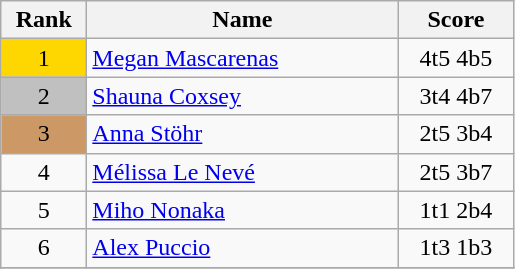<table class="wikitable">
<tr>
<th width = "50">Rank</th>
<th width = "200">Name</th>
<th width = "70">Score</th>
</tr>
<tr>
<td align="center" style="background: gold">1</td>
<td> <a href='#'>Megan Mascarenas</a></td>
<td align="center">4t5 4b5</td>
</tr>
<tr>
<td align="center" style="background: silver">2</td>
<td> <a href='#'>Shauna Coxsey</a></td>
<td align="center">3t4 4b7</td>
</tr>
<tr>
<td align="center" style="background: #cc9966">3</td>
<td> <a href='#'>Anna Stöhr</a></td>
<td align="center">2t5 3b4</td>
</tr>
<tr>
<td align="center">4</td>
<td> <a href='#'>Mélissa Le Nevé</a></td>
<td align="center">2t5 3b7</td>
</tr>
<tr>
<td align="center">5</td>
<td> <a href='#'>Miho Nonaka</a></td>
<td align="center">1t1 2b4</td>
</tr>
<tr>
<td align="center">6</td>
<td> <a href='#'>Alex Puccio</a></td>
<td align="center">1t3 1b3</td>
</tr>
<tr>
</tr>
</table>
